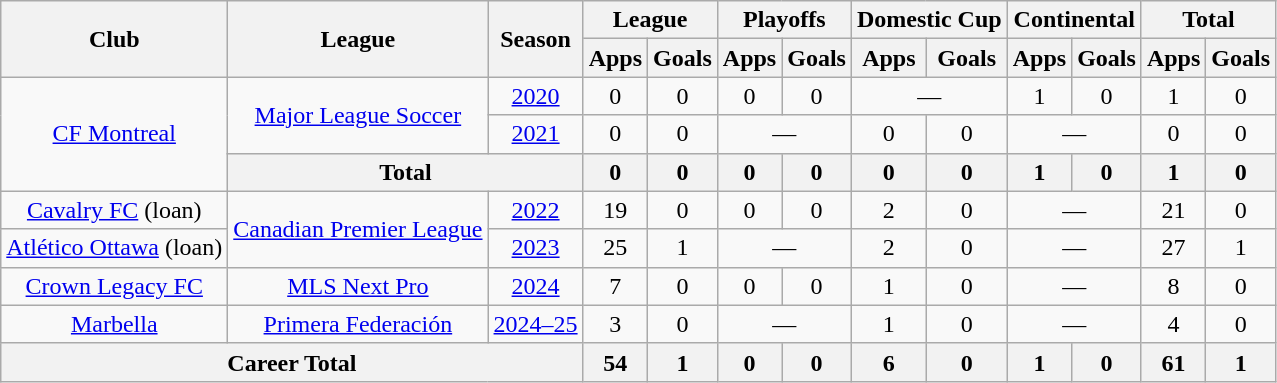<table class="wikitable" style="text-align: center;">
<tr>
<th rowspan="2">Club</th>
<th rowspan="2">League</th>
<th rowspan="2">Season</th>
<th colspan="2">League</th>
<th colspan="2">Playoffs</th>
<th colspan="2">Domestic Cup</th>
<th colspan="2">Continental</th>
<th colspan="2">Total</th>
</tr>
<tr>
<th>Apps</th>
<th>Goals</th>
<th>Apps</th>
<th>Goals</th>
<th>Apps</th>
<th>Goals</th>
<th>Apps</th>
<th>Goals</th>
<th>Apps</th>
<th>Goals</th>
</tr>
<tr>
<td rowspan="3"><a href='#'>CF Montreal</a></td>
<td rowspan="2"><a href='#'>Major League Soccer</a></td>
<td><a href='#'>2020</a></td>
<td>0</td>
<td>0</td>
<td>0</td>
<td>0</td>
<td colspan=2>—</td>
<td>1</td>
<td>0</td>
<td>1</td>
<td>0</td>
</tr>
<tr>
<td><a href='#'>2021</a></td>
<td>0</td>
<td>0</td>
<td colspan=2>—</td>
<td>0</td>
<td>0</td>
<td colspan=2>—</td>
<td>0</td>
<td>0</td>
</tr>
<tr>
<th colspan="2">Total</th>
<th>0</th>
<th>0</th>
<th>0</th>
<th>0</th>
<th>0</th>
<th>0</th>
<th>1</th>
<th>0</th>
<th>1</th>
<th>0</th>
</tr>
<tr>
<td><a href='#'>Cavalry FC</a> (loan)</td>
<td rowspan=2><a href='#'>Canadian Premier League</a></td>
<td><a href='#'>2022</a></td>
<td>19</td>
<td>0</td>
<td>0</td>
<td>0</td>
<td>2</td>
<td>0</td>
<td colspan=2>—</td>
<td>21</td>
<td>0</td>
</tr>
<tr>
<td><a href='#'>Atlético Ottawa</a> (loan)</td>
<td><a href='#'>2023</a></td>
<td>25</td>
<td>1</td>
<td colspan="2">—</td>
<td>2</td>
<td>0</td>
<td colspan=2>—</td>
<td>27</td>
<td>1</td>
</tr>
<tr>
<td><a href='#'>Crown Legacy FC</a></td>
<td><a href='#'>MLS Next Pro</a></td>
<td><a href='#'>2024</a></td>
<td>7</td>
<td>0</td>
<td>0</td>
<td>0</td>
<td>1</td>
<td>0</td>
<td colspan=2>—</td>
<td>8</td>
<td>0</td>
</tr>
<tr>
<td><a href='#'>Marbella</a></td>
<td><a href='#'>Primera Federación</a></td>
<td><a href='#'>2024–25</a></td>
<td>3</td>
<td>0</td>
<td colspan=2>—</td>
<td>1</td>
<td>0</td>
<td colspan=2>—</td>
<td>4</td>
<td>0</td>
</tr>
<tr>
<th colspan="3">Career Total</th>
<th>54</th>
<th>1</th>
<th>0</th>
<th>0</th>
<th>6</th>
<th>0</th>
<th>1</th>
<th>0</th>
<th>61</th>
<th>1</th>
</tr>
</table>
